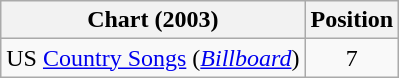<table class="wikitable sortable">
<tr>
<th scope="col">Chart (2003)</th>
<th scope="col">Position</th>
</tr>
<tr>
<td>US <a href='#'>Country Songs</a> (<em><a href='#'>Billboard</a></em>)</td>
<td align="center">7</td>
</tr>
</table>
